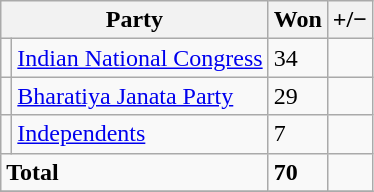<table class="sortable wikitable">
<tr>
<th colspan="2">Party</th>
<th>Won</th>
<th><strong>+/−</strong></th>
</tr>
<tr>
<td></td>
<td><a href='#'>Indian National Congress</a></td>
<td>34</td>
<td></td>
</tr>
<tr>
<td></td>
<td><a href='#'>Bharatiya Janata Party</a></td>
<td>29</td>
<td></td>
</tr>
<tr>
<td></td>
<td><a href='#'>Independents</a></td>
<td>7</td>
<td></td>
</tr>
<tr>
<td colspan="2"><strong>Total</strong></td>
<td><strong>70</strong></td>
<td></td>
</tr>
<tr>
</tr>
</table>
